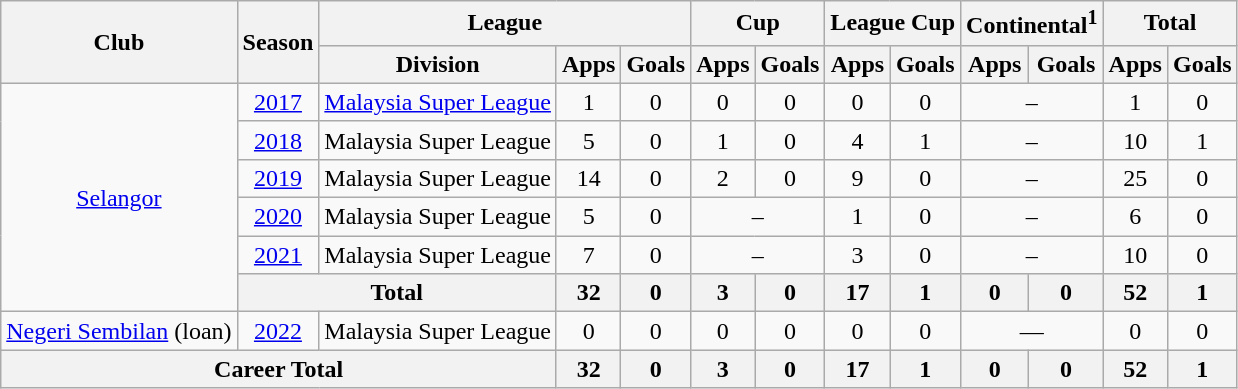<table class=wikitable style="text-align:center">
<tr>
<th rowspan=2>Club</th>
<th rowspan=2>Season</th>
<th colspan=3>League</th>
<th colspan=2>Cup</th>
<th colspan=2>League Cup</th>
<th colspan=2>Continental<sup>1</sup></th>
<th colspan=2>Total</th>
</tr>
<tr>
<th>Division</th>
<th>Apps</th>
<th>Goals</th>
<th>Apps</th>
<th>Goals</th>
<th>Apps</th>
<th>Goals</th>
<th>Apps</th>
<th>Goals</th>
<th>Apps</th>
<th>Goals</th>
</tr>
<tr>
<td rowspan=6><a href='#'>Selangor</a></td>
<td><a href='#'>2017</a></td>
<td><a href='#'>Malaysia Super League</a></td>
<td>1</td>
<td>0</td>
<td>0</td>
<td>0</td>
<td>0</td>
<td>0</td>
<td colspan=2>–</td>
<td>1</td>
<td>0</td>
</tr>
<tr>
<td><a href='#'>2018</a></td>
<td>Malaysia Super League</td>
<td>5</td>
<td>0</td>
<td>1</td>
<td>0</td>
<td>4</td>
<td>1</td>
<td colspan=2>–</td>
<td>10</td>
<td>1</td>
</tr>
<tr>
<td><a href='#'>2019</a></td>
<td>Malaysia Super League</td>
<td>14</td>
<td>0</td>
<td>2</td>
<td>0</td>
<td>9</td>
<td>0</td>
<td colspan=2>–</td>
<td>25</td>
<td>0</td>
</tr>
<tr>
<td><a href='#'>2020</a></td>
<td>Malaysia Super League</td>
<td>5</td>
<td>0</td>
<td colspan=2>–</td>
<td>1</td>
<td>0</td>
<td colspan=2>–</td>
<td>6</td>
<td>0</td>
</tr>
<tr>
<td><a href='#'>2021</a></td>
<td>Malaysia Super League</td>
<td>7</td>
<td>0</td>
<td colspan=2>–</td>
<td>3</td>
<td>0</td>
<td colspan=2>–</td>
<td>10</td>
<td>0</td>
</tr>
<tr>
<th colspan="2">Total</th>
<th>32</th>
<th>0</th>
<th>3</th>
<th>0</th>
<th>17</th>
<th>1</th>
<th>0</th>
<th>0</th>
<th>52</th>
<th>1</th>
</tr>
<tr>
<td rowspan="1"><a href='#'>Negeri Sembilan</a> (loan)</td>
<td><a href='#'>2022</a></td>
<td>Malaysia Super League</td>
<td>0</td>
<td>0</td>
<td>0</td>
<td>0</td>
<td>0</td>
<td>0</td>
<td colspan="2">—</td>
<td>0</td>
<td>0</td>
</tr>
<tr>
<th colspan="3">Career Total</th>
<th>32</th>
<th>0</th>
<th>3</th>
<th>0</th>
<th>17</th>
<th>1</th>
<th>0</th>
<th>0</th>
<th>52</th>
<th>1</th>
</tr>
</table>
